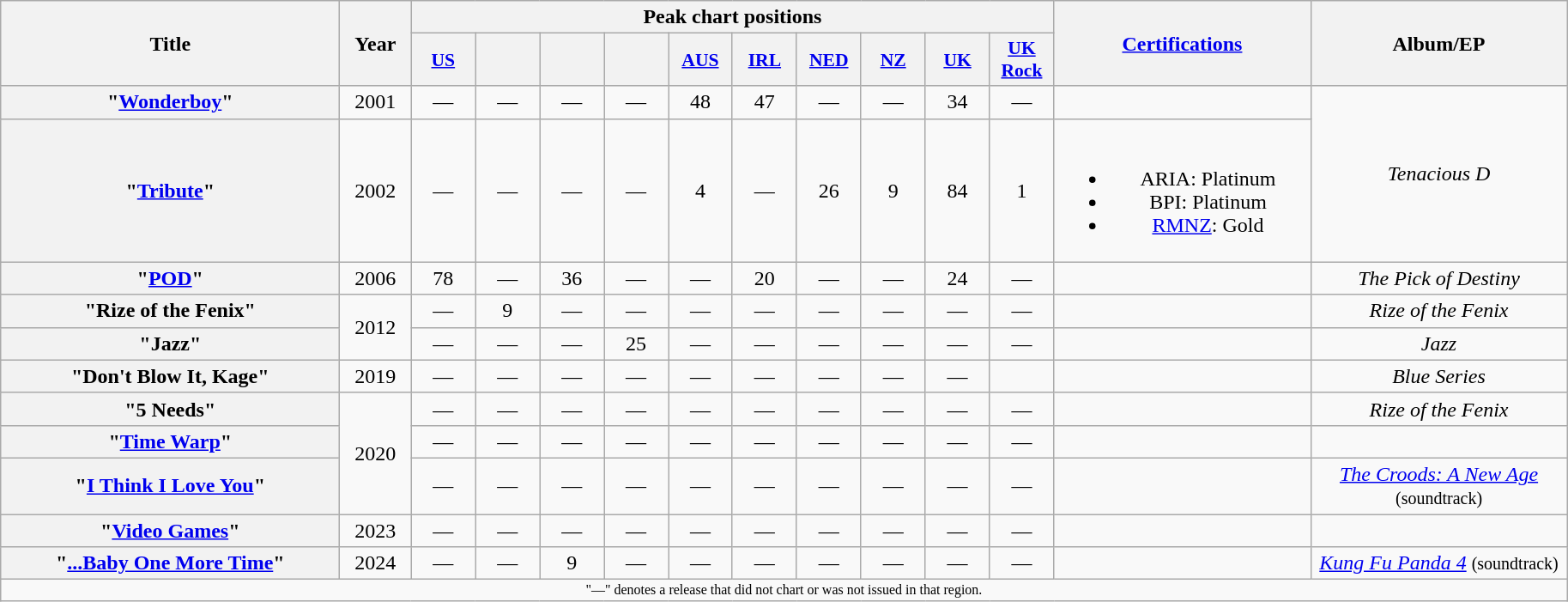<table class="wikitable plainrowheaders" style="text-align:center;">
<tr>
<th scope="col" rowspan="2" style="width:16em;">Title</th>
<th scope="col" rowspan="2" style="width:3em;">Year</th>
<th scope="col" colspan="10">Peak chart positions</th>
<th scope="col" rowspan="2" style="width:12em;"><a href='#'>Certifications</a></th>
<th scope="col" rowspan="2" style="width:12em;">Album/EP</th>
</tr>
<tr>
<th scope="col" style="width:3em;font-size:90%;"><a href='#'>US</a><br></th>
<th scope="col" style="width:3em;font-size:90%;"><br></th>
<th scope="col" style="width:3em;font-size:90%;"><br></th>
<th scope="col" style="width:3em;font-size:90%;"><br></th>
<th scope="col" style="width:3em;font-size:90%;"><a href='#'>AUS</a><br></th>
<th scope="col" style="width:3em;font-size:90%;"><a href='#'>IRL</a><br></th>
<th scope="col" style="width:3em;font-size:90%;"><a href='#'>NED</a><br></th>
<th scope="col" style="width:3em;font-size:90%;"><a href='#'>NZ</a><br></th>
<th scope="col" style="width:3em;font-size:90%;"><a href='#'>UK</a><br></th>
<th scope="col" style="width:3em;font-size:90%;"><a href='#'>UK<br>Rock</a><br></th>
</tr>
<tr>
<th scope="row">"<a href='#'>Wonderboy</a>"</th>
<td>2001</td>
<td>—</td>
<td>—</td>
<td>—</td>
<td>—</td>
<td>48</td>
<td>47</td>
<td>—</td>
<td>—</td>
<td>34</td>
<td>—</td>
<td></td>
<td rowspan="2"><em>Tenacious D</em></td>
</tr>
<tr>
<th scope="row">"<a href='#'>Tribute</a>"</th>
<td>2002</td>
<td>—</td>
<td>—</td>
<td>—</td>
<td>—</td>
<td>4</td>
<td>—</td>
<td>26</td>
<td>9</td>
<td>84</td>
<td>1</td>
<td><br><ul><li>ARIA: Platinum</li><li>BPI: Platinum</li><li><a href='#'>RMNZ</a>: Gold</li></ul></td>
</tr>
<tr>
<th scope="row">"<a href='#'>POD</a>"</th>
<td>2006</td>
<td>78</td>
<td>—</td>
<td>36</td>
<td>—</td>
<td>—</td>
<td>20</td>
<td>—</td>
<td>—</td>
<td>24</td>
<td>—</td>
<td></td>
<td><em>The Pick of Destiny</em></td>
</tr>
<tr>
<th scope="row">"Rize of the Fenix"</th>
<td rowspan="2">2012</td>
<td>—</td>
<td>9</td>
<td>—</td>
<td>—</td>
<td>—</td>
<td>—</td>
<td>—</td>
<td>—</td>
<td>—</td>
<td>—</td>
<td></td>
<td><em>Rize of the Fenix</em></td>
</tr>
<tr>
<th scope="row">"Jazz"</th>
<td>—</td>
<td>—</td>
<td>—</td>
<td>25</td>
<td>—</td>
<td>—</td>
<td>—</td>
<td>—</td>
<td>—</td>
<td>—</td>
<td></td>
<td><em>Jazz</em></td>
</tr>
<tr>
<th scope="row">"Don't Blow It, Kage"</th>
<td>2019</td>
<td>—</td>
<td>—</td>
<td>—</td>
<td>—</td>
<td>—</td>
<td>—</td>
<td>—</td>
<td>—</td>
<td>—</td>
<td></td>
<td></td>
<td><em>Blue Series</em></td>
</tr>
<tr>
<th scope="row">"5 Needs"</th>
<td rowspan="3">2020</td>
<td>—</td>
<td>—</td>
<td>—</td>
<td>—</td>
<td>—</td>
<td>—</td>
<td>—</td>
<td>—</td>
<td>—</td>
<td>—</td>
<td></td>
<td><em>Rize of the Fenix</em></td>
</tr>
<tr>
<th scope="row">"<a href='#'>Time Warp</a>"</th>
<td>—</td>
<td>—</td>
<td>—</td>
<td>—</td>
<td>—</td>
<td>—</td>
<td>—</td>
<td>—</td>
<td>—</td>
<td>—</td>
<td></td>
<td></td>
</tr>
<tr>
<th scope="row">"<a href='#'>I Think I Love You</a>"</th>
<td>—</td>
<td>—</td>
<td>—</td>
<td>—</td>
<td>—</td>
<td>—</td>
<td>—</td>
<td>—</td>
<td>—</td>
<td>—</td>
<td></td>
<td><em><a href='#'>The Croods: A New Age</a></em> <small>(soundtrack)</small></td>
</tr>
<tr>
<th scope="row">"<a href='#'>Video Games</a>"</th>
<td>2023</td>
<td>—</td>
<td>—</td>
<td>—</td>
<td>—</td>
<td>—</td>
<td>—</td>
<td>—</td>
<td>—</td>
<td>—</td>
<td>—</td>
<td></td>
<td></td>
</tr>
<tr>
<th scope="row">"<a href='#'>...Baby One More Time</a>"</th>
<td>2024</td>
<td>—</td>
<td>—</td>
<td>9</td>
<td>—</td>
<td>—</td>
<td>—</td>
<td>—</td>
<td>—</td>
<td>—</td>
<td>—</td>
<td></td>
<td><em><a href='#'>Kung Fu Panda 4</a></em> <small>(soundtrack)</small></td>
</tr>
<tr>
<td align="center" colspan="15" style="font-size: 8pt">"—" denotes a release that did not chart or was not issued in that region.</td>
</tr>
</table>
